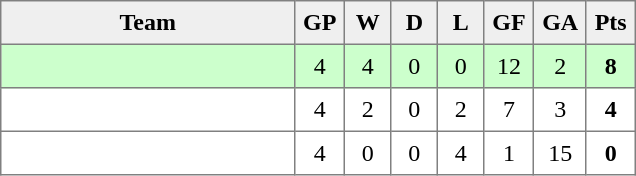<table style=border-collapse:collapse border=1 cellspacing=0 cellpadding=5>
<tr align=center bgcolor=#efefef>
<th width=185>Team</th>
<th width=20>GP</th>
<th width=20>W</th>
<th width=20>D</th>
<th width=20>L</th>
<th width=20>GF</th>
<th width=20>GA</th>
<th width=20>Pts</th>
</tr>
<tr bgcolor=#ccffcc align=center>
<td style="text-align:left;"></td>
<td>4</td>
<td>4</td>
<td>0</td>
<td>0</td>
<td>12</td>
<td>2</td>
<td><strong>8</strong></td>
</tr>
<tr align=center>
<td style="text-align:left;"></td>
<td>4</td>
<td>2</td>
<td>0</td>
<td>2</td>
<td>7</td>
<td>3</td>
<td><strong>4</strong></td>
</tr>
<tr align=center>
<td style="text-align:left;"></td>
<td>4</td>
<td>0</td>
<td>0</td>
<td>4</td>
<td>1</td>
<td>15</td>
<td><strong>0</strong></td>
</tr>
</table>
